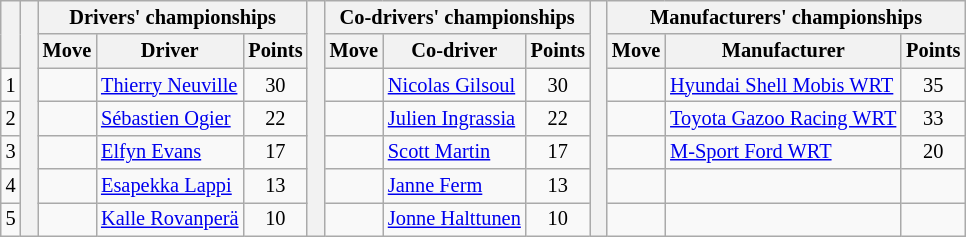<table class="wikitable" style="font-size:85%;">
<tr>
<th rowspan="2"></th>
<th rowspan="7" style="width:5px;"></th>
<th colspan="3">Drivers' championships</th>
<th rowspan="7" style="width:5px;"></th>
<th colspan="3" nowrap>Co-drivers' championships</th>
<th rowspan="7" style="width:5px;"></th>
<th colspan="3" nowrap>Manufacturers' championships</th>
</tr>
<tr>
<th>Move</th>
<th>Driver</th>
<th>Points</th>
<th>Move</th>
<th>Co-driver</th>
<th>Points</th>
<th>Move</th>
<th>Manufacturer</th>
<th>Points</th>
</tr>
<tr>
<td align="center">1</td>
<td></td>
<td><a href='#'>Thierry Neuville</a></td>
<td align="center">30</td>
<td></td>
<td><a href='#'>Nicolas Gilsoul</a></td>
<td align="center">30</td>
<td></td>
<td nowrap><a href='#'>Hyundai Shell Mobis WRT</a></td>
<td align="center">35</td>
</tr>
<tr>
<td align="center">2</td>
<td></td>
<td><a href='#'>Sébastien Ogier</a></td>
<td align="center">22</td>
<td></td>
<td><a href='#'>Julien Ingrassia</a></td>
<td align="center">22</td>
<td></td>
<td nowrap><a href='#'>Toyota Gazoo Racing WRT</a></td>
<td align="center">33</td>
</tr>
<tr>
<td align="center">3</td>
<td></td>
<td><a href='#'>Elfyn Evans</a></td>
<td align="center">17</td>
<td></td>
<td><a href='#'>Scott Martin</a></td>
<td align="center">17</td>
<td></td>
<td><a href='#'>M-Sport Ford WRT</a></td>
<td align="center">20</td>
</tr>
<tr>
<td align="center">4</td>
<td></td>
<td><a href='#'>Esapekka Lappi</a></td>
<td align="center">13</td>
<td></td>
<td><a href='#'>Janne Ferm</a></td>
<td align="center">13</td>
<td></td>
<td></td>
<td></td>
</tr>
<tr>
<td align="center">5</td>
<td></td>
<td nowrap><a href='#'>Kalle Rovanperä</a></td>
<td align="center">10</td>
<td></td>
<td nowrap><a href='#'>Jonne Halttunen</a></td>
<td align="center">10</td>
<td></td>
<td></td>
<td></td>
</tr>
</table>
